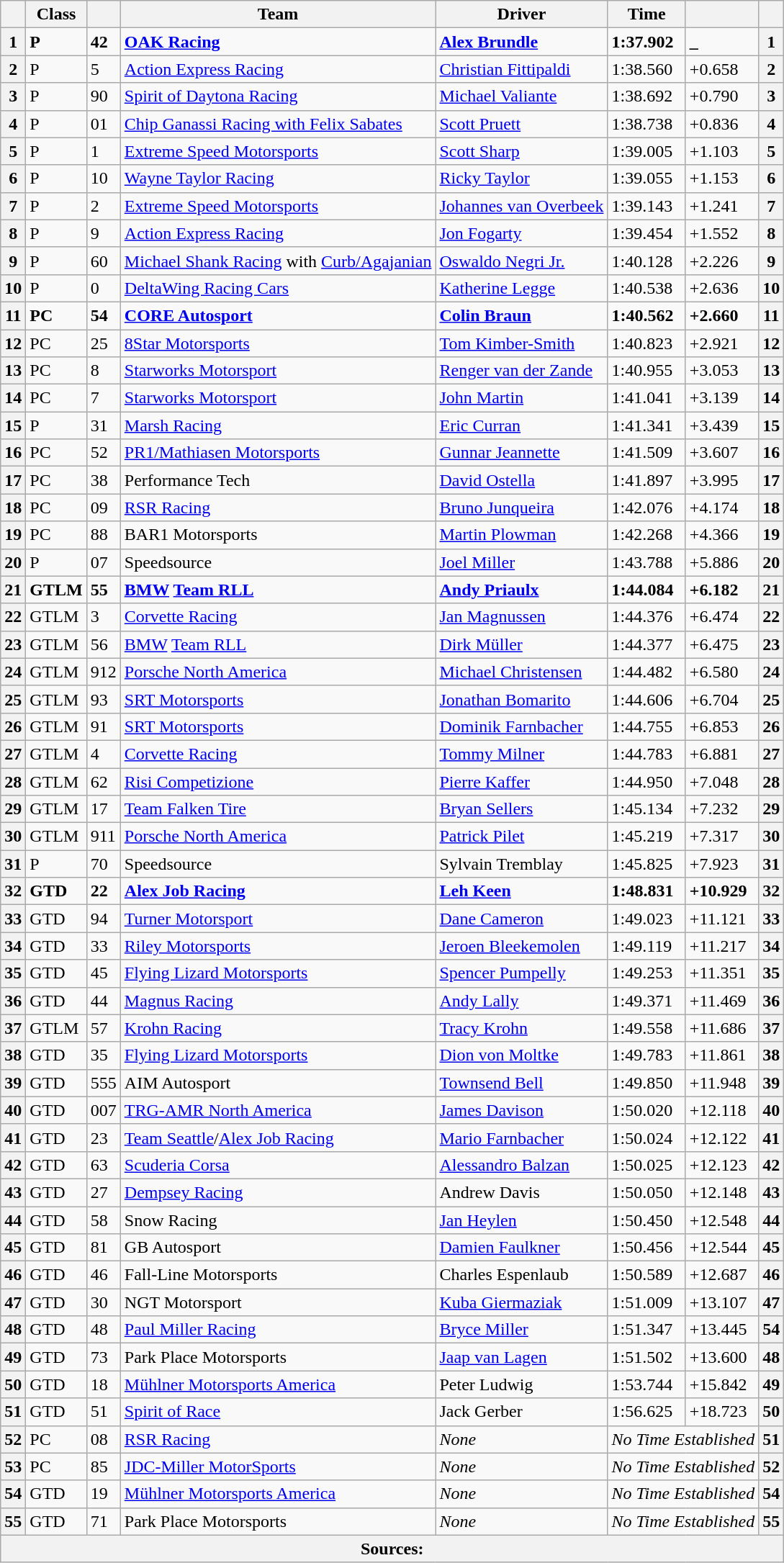<table class="wikitable">
<tr>
<th></th>
<th>Class</th>
<th></th>
<th>Team</th>
<th>Driver</th>
<th>Time</th>
<th></th>
<th></th>
</tr>
<tr>
<th>1</th>
<td><strong>P</strong></td>
<td><strong>42</strong></td>
<td><strong> <a href='#'>OAK Racing</a></strong></td>
<td><strong> <a href='#'>Alex Brundle</a></strong></td>
<td><strong>1:37.902</strong></td>
<td><strong>_</strong></td>
<th>1</th>
</tr>
<tr>
<th>2</th>
<td>P</td>
<td>5</td>
<td> <a href='#'>Action Express Racing</a></td>
<td> <a href='#'>Christian Fittipaldi</a></td>
<td>1:38.560</td>
<td>+0.658</td>
<th>2</th>
</tr>
<tr>
<th>3</th>
<td>P</td>
<td>90</td>
<td> <a href='#'>Spirit of Daytona Racing</a></td>
<td> <a href='#'>Michael Valiante</a></td>
<td>1:38.692</td>
<td>+0.790</td>
<th>3</th>
</tr>
<tr>
<th>4</th>
<td>P</td>
<td>01</td>
<td> <a href='#'>Chip Ganassi Racing with Felix Sabates</a></td>
<td> <a href='#'>Scott Pruett</a></td>
<td>1:38.738</td>
<td>+0.836</td>
<th>4</th>
</tr>
<tr>
<th>5</th>
<td>P</td>
<td>1</td>
<td> <a href='#'>Extreme Speed Motorsports</a></td>
<td> <a href='#'>Scott Sharp</a></td>
<td>1:39.005</td>
<td>+1.103</td>
<th>5</th>
</tr>
<tr>
<th>6</th>
<td>P</td>
<td>10</td>
<td> <a href='#'>Wayne Taylor Racing</a></td>
<td> <a href='#'>Ricky Taylor</a></td>
<td>1:39.055</td>
<td>+1.153</td>
<th>6</th>
</tr>
<tr>
<th>7</th>
<td>P</td>
<td>2</td>
<td> <a href='#'>Extreme Speed Motorsports</a></td>
<td> <a href='#'>Johannes van Overbeek</a></td>
<td>1:39.143</td>
<td>+1.241</td>
<th>7</th>
</tr>
<tr>
<th>8</th>
<td>P</td>
<td>9</td>
<td> <a href='#'>Action Express Racing</a></td>
<td> <a href='#'>Jon Fogarty</a></td>
<td>1:39.454</td>
<td>+1.552</td>
<th>8</th>
</tr>
<tr>
<th>9</th>
<td>P</td>
<td>60</td>
<td> <a href='#'>Michael Shank Racing</a> with <a href='#'>Curb/Agajanian</a></td>
<td> <a href='#'>Oswaldo Negri Jr.</a></td>
<td>1:40.128</td>
<td>+2.226</td>
<th>9</th>
</tr>
<tr>
<th>10</th>
<td>P</td>
<td>0</td>
<td> <a href='#'>DeltaWing Racing Cars</a></td>
<td> <a href='#'>Katherine Legge</a></td>
<td>1:40.538</td>
<td>+2.636</td>
<th>10</th>
</tr>
<tr>
<th>11</th>
<td><strong>PC</strong></td>
<td><strong>54</strong></td>
<td><strong> <a href='#'>CORE Autosport</a></strong></td>
<td><strong> <a href='#'>Colin Braun</a></strong></td>
<td><strong>1:40.562</strong></td>
<td><strong>+2.660</strong></td>
<th>11</th>
</tr>
<tr>
<th>12</th>
<td>PC</td>
<td>25</td>
<td> <a href='#'>8Star Motorsports</a></td>
<td> <a href='#'>Tom Kimber-Smith</a></td>
<td>1:40.823</td>
<td>+2.921</td>
<th>12</th>
</tr>
<tr>
<th>13</th>
<td>PC</td>
<td>8</td>
<td> <a href='#'>Starworks Motorsport</a></td>
<td> <a href='#'>Renger van der Zande</a></td>
<td>1:40.955</td>
<td>+3.053</td>
<th>13</th>
</tr>
<tr>
<th>14</th>
<td>PC</td>
<td>7</td>
<td> <a href='#'>Starworks Motorsport</a></td>
<td> <a href='#'>John Martin</a></td>
<td>1:41.041</td>
<td>+3.139</td>
<th>14</th>
</tr>
<tr>
<th>15</th>
<td>P</td>
<td>31</td>
<td> <a href='#'>Marsh Racing</a></td>
<td> <a href='#'>Eric Curran</a></td>
<td>1:41.341</td>
<td>+3.439</td>
<th>15</th>
</tr>
<tr>
<th>16</th>
<td>PC</td>
<td>52</td>
<td> <a href='#'>PR1/Mathiasen Motorsports</a></td>
<td> <a href='#'>Gunnar Jeannette</a></td>
<td>1:41.509</td>
<td>+3.607</td>
<th>16</th>
</tr>
<tr>
<th>17</th>
<td>PC</td>
<td>38</td>
<td> Performance Tech</td>
<td> <a href='#'>David Ostella</a></td>
<td>1:41.897</td>
<td>+3.995</td>
<th>17</th>
</tr>
<tr>
<th>18</th>
<td>PC</td>
<td>09</td>
<td> <a href='#'>RSR Racing</a></td>
<td> <a href='#'>Bruno Junqueira</a></td>
<td>1:42.076</td>
<td>+4.174</td>
<th>18</th>
</tr>
<tr>
<th>19</th>
<td>PC</td>
<td>88</td>
<td> BAR1 Motorsports</td>
<td> <a href='#'>Martin Plowman</a></td>
<td>1:42.268</td>
<td>+4.366</td>
<th>19</th>
</tr>
<tr>
<th>20</th>
<td>P</td>
<td>07</td>
<td> Speedsource</td>
<td> <a href='#'>Joel Miller</a></td>
<td>1:43.788</td>
<td>+5.886</td>
<th>20</th>
</tr>
<tr>
<th>21</th>
<td><strong>GTLM</strong></td>
<td><strong>55</strong></td>
<td><strong> <a href='#'>BMW</a> <a href='#'>Team RLL</a></strong></td>
<td><strong> <a href='#'>Andy Priaulx</a></strong></td>
<td><strong>1:44.084</strong></td>
<td><strong>+6.182</strong></td>
<th>21</th>
</tr>
<tr>
<th>22</th>
<td>GTLM</td>
<td>3</td>
<td> <a href='#'>Corvette Racing</a></td>
<td> <a href='#'>Jan Magnussen</a></td>
<td>1:44.376</td>
<td>+6.474</td>
<th>22</th>
</tr>
<tr>
<th>23</th>
<td>GTLM</td>
<td>56</td>
<td> <a href='#'>BMW</a> <a href='#'>Team RLL</a></td>
<td> <a href='#'>Dirk Müller</a></td>
<td>1:44.377</td>
<td>+6.475</td>
<th>23</th>
</tr>
<tr>
<th>24</th>
<td>GTLM</td>
<td>912</td>
<td> <a href='#'>Porsche North America</a></td>
<td> <a href='#'>Michael Christensen</a></td>
<td>1:44.482</td>
<td>+6.580</td>
<th>24</th>
</tr>
<tr>
<th>25</th>
<td>GTLM</td>
<td>93</td>
<td> <a href='#'>SRT Motorsports</a></td>
<td> <a href='#'>Jonathan Bomarito</a></td>
<td>1:44.606</td>
<td>+6.704</td>
<th>25</th>
</tr>
<tr>
<th>26</th>
<td>GTLM</td>
<td>91</td>
<td> <a href='#'>SRT Motorsports</a></td>
<td> <a href='#'>Dominik Farnbacher</a></td>
<td>1:44.755</td>
<td>+6.853</td>
<th>26</th>
</tr>
<tr>
<th>27</th>
<td>GTLM</td>
<td>4</td>
<td> <a href='#'>Corvette Racing</a></td>
<td> <a href='#'>Tommy Milner</a></td>
<td>1:44.783</td>
<td>+6.881</td>
<th>27</th>
</tr>
<tr>
<th>28</th>
<td>GTLM</td>
<td>62</td>
<td> <a href='#'>Risi Competizione</a></td>
<td> <a href='#'>Pierre Kaffer</a></td>
<td>1:44.950</td>
<td>+7.048</td>
<th>28</th>
</tr>
<tr>
<th>29</th>
<td>GTLM</td>
<td>17</td>
<td> <a href='#'>Team Falken Tire</a></td>
<td> <a href='#'>Bryan Sellers</a></td>
<td>1:45.134</td>
<td>+7.232</td>
<th>29</th>
</tr>
<tr>
<th>30</th>
<td>GTLM</td>
<td>911</td>
<td> <a href='#'>Porsche North America</a></td>
<td> <a href='#'>Patrick Pilet</a></td>
<td>1:45.219</td>
<td>+7.317</td>
<th>30</th>
</tr>
<tr>
<th>31</th>
<td>P</td>
<td>70</td>
<td> Speedsource</td>
<td> Sylvain Tremblay</td>
<td>1:45.825</td>
<td>+7.923</td>
<th>31</th>
</tr>
<tr>
<th>32</th>
<td><strong>GTD</strong></td>
<td><strong>22</strong></td>
<td><strong> <a href='#'>Alex Job Racing</a></strong></td>
<td><strong> <a href='#'>Leh Keen</a></strong></td>
<td><strong>1:48.831</strong></td>
<td><strong>+10.929</strong></td>
<th>32</th>
</tr>
<tr>
<th>33</th>
<td>GTD</td>
<td>94</td>
<td> <a href='#'>Turner Motorsport</a></td>
<td> <a href='#'>Dane Cameron</a></td>
<td>1:49.023</td>
<td>+11.121</td>
<th>33</th>
</tr>
<tr>
<th>34</th>
<td>GTD</td>
<td>33</td>
<td> <a href='#'>Riley Motorsports</a></td>
<td> <a href='#'>Jeroen Bleekemolen</a></td>
<td>1:49.119</td>
<td>+11.217</td>
<th>34</th>
</tr>
<tr>
<th>35</th>
<td>GTD</td>
<td>45</td>
<td> <a href='#'>Flying Lizard Motorsports</a></td>
<td> <a href='#'>Spencer Pumpelly</a></td>
<td>1:49.253</td>
<td>+11.351</td>
<th>35</th>
</tr>
<tr>
<th>36</th>
<td>GTD</td>
<td>44</td>
<td> <a href='#'>Magnus Racing</a></td>
<td> <a href='#'>Andy Lally</a></td>
<td>1:49.371</td>
<td>+11.469</td>
<th>36</th>
</tr>
<tr>
<th>37</th>
<td>GTLM</td>
<td>57</td>
<td> <a href='#'>Krohn Racing</a></td>
<td> <a href='#'>Tracy Krohn</a></td>
<td>1:49.558</td>
<td>+11.686</td>
<th>37</th>
</tr>
<tr>
<th>38</th>
<td>GTD</td>
<td>35</td>
<td> <a href='#'>Flying Lizard Motorsports</a></td>
<td> <a href='#'>Dion von Moltke</a></td>
<td>1:49.783</td>
<td>+11.861</td>
<th>38</th>
</tr>
<tr>
<th>39</th>
<td>GTD</td>
<td>555</td>
<td> AIM Autosport</td>
<td> <a href='#'>Townsend Bell</a></td>
<td>1:49.850</td>
<td>+11.948</td>
<th>39</th>
</tr>
<tr>
<th>40</th>
<td>GTD</td>
<td>007</td>
<td> <a href='#'>TRG-AMR North America</a></td>
<td> <a href='#'>James Davison</a></td>
<td>1:50.020</td>
<td>+12.118</td>
<th>40</th>
</tr>
<tr>
<th>41</th>
<td>GTD</td>
<td>23</td>
<td> <a href='#'>Team Seattle</a>/<a href='#'>Alex Job Racing</a></td>
<td> <a href='#'>Mario Farnbacher</a></td>
<td>1:50.024</td>
<td>+12.122</td>
<th>41</th>
</tr>
<tr>
<th>42</th>
<td>GTD</td>
<td>63</td>
<td> <a href='#'>Scuderia Corsa</a></td>
<td> <a href='#'>Alessandro Balzan</a></td>
<td>1:50.025</td>
<td>+12.123</td>
<th>42</th>
</tr>
<tr>
<th>43</th>
<td>GTD</td>
<td>27</td>
<td> <a href='#'>Dempsey Racing</a></td>
<td> Andrew Davis</td>
<td>1:50.050</td>
<td>+12.148</td>
<th>43</th>
</tr>
<tr>
<th>44</th>
<td>GTD</td>
<td>58</td>
<td> Snow Racing</td>
<td> <a href='#'>Jan Heylen</a></td>
<td>1:50.450</td>
<td>+12.548</td>
<th>44</th>
</tr>
<tr>
<th>45</th>
<td>GTD</td>
<td>81</td>
<td> GB Autosport</td>
<td> <a href='#'>Damien Faulkner</a></td>
<td>1:50.456</td>
<td>+12.544</td>
<th>45</th>
</tr>
<tr>
<th>46</th>
<td>GTD</td>
<td>46</td>
<td> Fall-Line Motorsports</td>
<td> Charles Espenlaub</td>
<td>1:50.589</td>
<td>+12.687</td>
<th>46</th>
</tr>
<tr>
<th>47</th>
<td>GTD</td>
<td>30</td>
<td> NGT Motorsport</td>
<td> <a href='#'>Kuba Giermaziak</a></td>
<td>1:51.009</td>
<td>+13.107</td>
<th>47</th>
</tr>
<tr>
<th>48</th>
<td>GTD</td>
<td>48</td>
<td> <a href='#'>Paul Miller Racing</a></td>
<td> <a href='#'>Bryce Miller</a></td>
<td>1:51.347</td>
<td>+13.445</td>
<th>54</th>
</tr>
<tr>
<th>49</th>
<td>GTD</td>
<td>73</td>
<td> Park Place Motorsports</td>
<td> <a href='#'>Jaap van Lagen</a></td>
<td>1:51.502</td>
<td>+13.600</td>
<th>48</th>
</tr>
<tr>
<th>50</th>
<td>GTD</td>
<td>18</td>
<td> <a href='#'>Mühlner Motorsports America</a></td>
<td> Peter Ludwig</td>
<td>1:53.744</td>
<td>+15.842</td>
<th>49</th>
</tr>
<tr>
<th>51</th>
<td>GTD</td>
<td>51</td>
<td> <a href='#'>Spirit of Race</a></td>
<td> Jack Gerber</td>
<td>1:56.625</td>
<td>+18.723</td>
<th>50</th>
</tr>
<tr>
<th>52</th>
<td>PC</td>
<td>08</td>
<td> <a href='#'>RSR Racing</a></td>
<td><em>None</em></td>
<td colspan="2"><em>No Time Established</em></td>
<th>51</th>
</tr>
<tr>
<th>53</th>
<td>PC</td>
<td>85</td>
<td> <a href='#'>JDC-Miller MotorSports</a></td>
<td><em>None</em></td>
<td colspan="2"><em>No Time Established</em></td>
<th>52</th>
</tr>
<tr>
<th>54</th>
<td>GTD</td>
<td>19</td>
<td> <a href='#'>Mühlner Motorsports America</a></td>
<td><em>None</em></td>
<td colspan="2"><em>No Time Established</em></td>
<th>54</th>
</tr>
<tr>
<th>55</th>
<td>GTD</td>
<td>71</td>
<td> Park Place Motorsports</td>
<td><em>None</em></td>
<td colspan="2"><em>No Time Established</em></td>
<th>55</th>
</tr>
<tr>
<th colspan="8">Sources:</th>
</tr>
</table>
